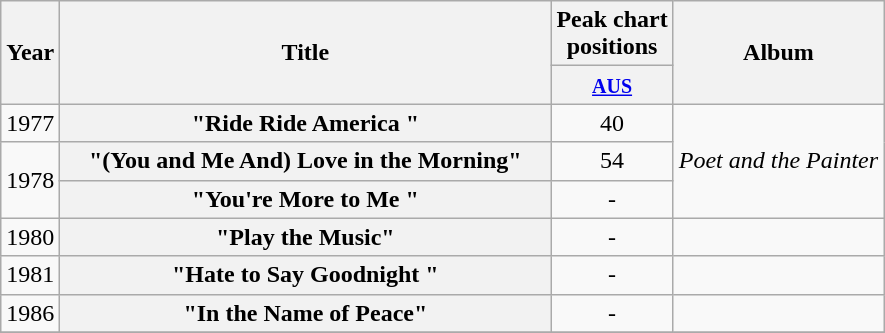<table class="wikitable plainrowheaders" style="text-align:center;" border="1">
<tr>
<th scope="col" rowspan="2">Year</th>
<th scope="col" rowspan="2" style="width:20em;">Title</th>
<th scope="col" colspan="1">Peak chart<br>positions</th>
<th scope="col" rowspan="2">Album</th>
</tr>
<tr>
<th scope="col" style="text-align:center;"><small><a href='#'>AUS</a></small><br></th>
</tr>
<tr>
<td>1977</td>
<th scope="row">"Ride Ride America "</th>
<td style="text-align:center;">40</td>
<td rowspan="3"><em>Poet and the Painter</em></td>
</tr>
<tr>
<td rowspan="2">1978</td>
<th scope="row">"(You and Me And) Love in the Morning"</th>
<td style="text-align:center;">54</td>
</tr>
<tr>
<th scope="row">"You're More to Me "</th>
<td style="text-align:center;">-</td>
</tr>
<tr>
<td>1980</td>
<th scope="row">"Play the Music"</th>
<td style="text-align:center;">-</td>
<td></td>
</tr>
<tr>
<td>1981</td>
<th scope="row">"Hate to Say Goodnight "</th>
<td style="text-align:center;">-</td>
<td></td>
</tr>
<tr>
<td>1986</td>
<th scope="row">"In the Name of Peace"</th>
<td style="text-align:center;">-</td>
<td></td>
</tr>
<tr>
</tr>
</table>
